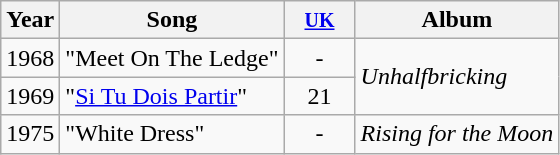<table class="wikitable">
<tr>
<th>Year</th>
<th>Song</th>
<th width="40"><small><a href='#'>UK</a></small></th>
<th>Album</th>
</tr>
<tr>
<td>1968</td>
<td>"Meet On The Ledge"</td>
<td style="text-align:center;">-</td>
<td rowspan="2"><em>Unhalfbricking</em></td>
</tr>
<tr>
<td>1969</td>
<td>"<a href='#'>Si Tu Dois Partir</a>"</td>
<td style="text-align:center;">21</td>
</tr>
<tr>
<td>1975</td>
<td>"White Dress"</td>
<td style="text-align:center;">-</td>
<td><em>Rising for the Moon</em></td>
</tr>
</table>
